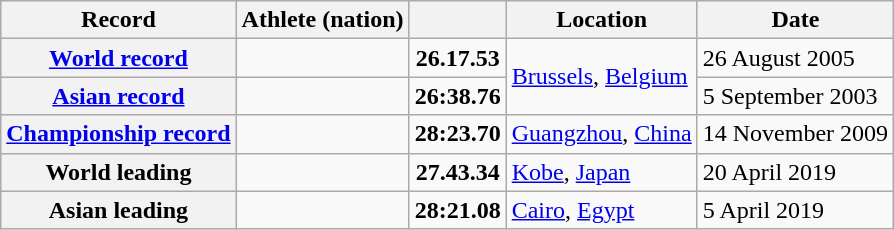<table class="wikitable">
<tr>
<th scope="col">Record</th>
<th scope="col">Athlete (nation)</th>
<th scope="col"></th>
<th scope="col">Location</th>
<th scope="col">Date</th>
</tr>
<tr>
<th scope="row"><a href='#'>World record</a></th>
<td></td>
<td align="center"><strong>26.17.53</strong></td>
<td rowspan="2"><a href='#'>Brussels</a>, <a href='#'>Belgium</a></td>
<td>26 August 2005</td>
</tr>
<tr>
<th scope="row"><a href='#'>Asian record</a></th>
<td></td>
<td align="center"><strong>26:38.76</strong></td>
<td>5 September 2003</td>
</tr>
<tr>
<th><a href='#'>Championship record</a></th>
<td></td>
<td align="center"><strong>28:23.70</strong></td>
<td><a href='#'>Guangzhou</a>, <a href='#'>China</a></td>
<td>14 November 2009</td>
</tr>
<tr>
<th scope="row">World leading</th>
<td></td>
<td align="center"><strong>27.43.34</strong></td>
<td><a href='#'>Kobe</a>, <a href='#'>Japan</a></td>
<td>20 April 2019</td>
</tr>
<tr>
<th scope="row">Asian leading</th>
<td></td>
<td align="center"><strong>28:21.08</strong></td>
<td><a href='#'>Cairo</a>, <a href='#'>Egypt</a></td>
<td>5 April 2019</td>
</tr>
</table>
